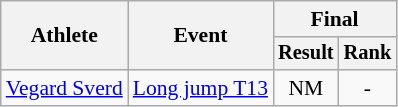<table class="wikitable" style="font-size:90%">
<tr>
<th rowspan="2">Athlete</th>
<th rowspan="2">Event</th>
<th colspan="2">Final</th>
</tr>
<tr style="font-size:95%">
<th>Result</th>
<th>Rank</th>
</tr>
<tr align=center>
<td align=left><a href='#'>Vegard Sverd</a></td>
<td align=left><a href='#'>Long jump T13</a></td>
<td>NM</td>
<td>-</td>
</tr>
</table>
